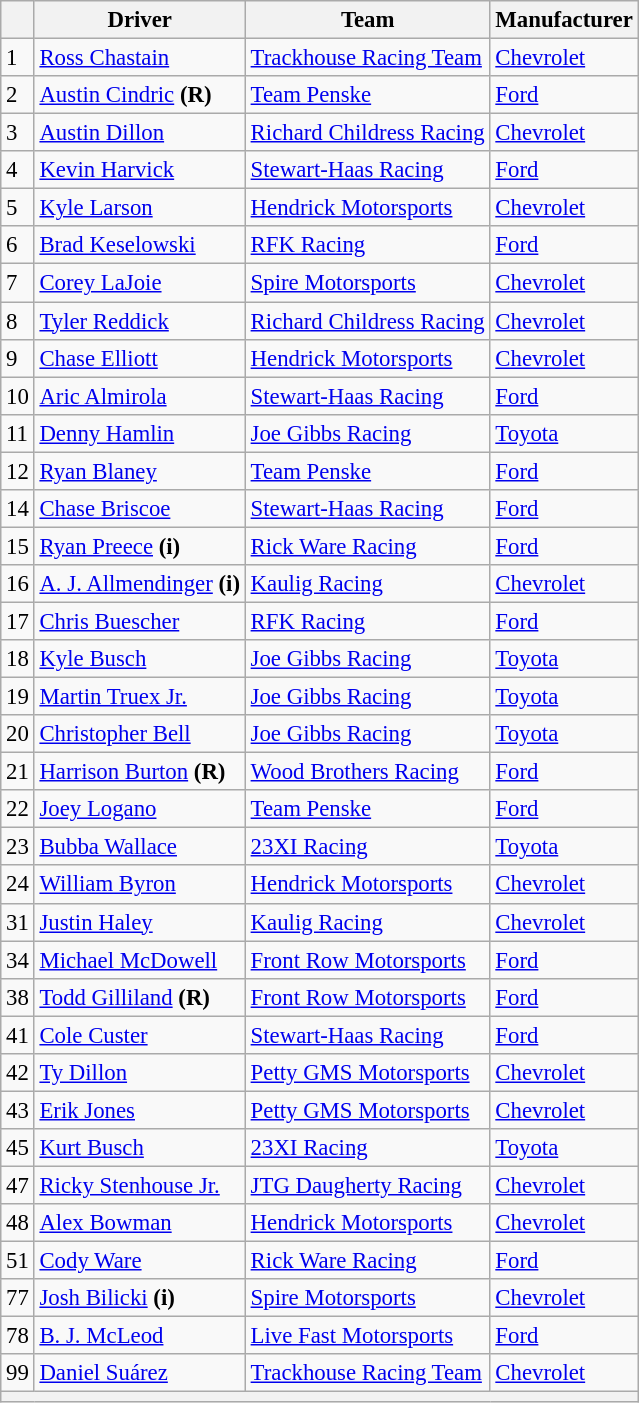<table class="wikitable" style="font-size:95%">
<tr>
<th></th>
<th>Driver</th>
<th>Team</th>
<th>Manufacturer</th>
</tr>
<tr>
<td>1</td>
<td><a href='#'>Ross Chastain</a></td>
<td><a href='#'>Trackhouse Racing Team</a></td>
<td><a href='#'>Chevrolet</a></td>
</tr>
<tr>
<td>2</td>
<td><a href='#'>Austin Cindric</a> <strong>(R)</strong></td>
<td><a href='#'>Team Penske</a></td>
<td><a href='#'>Ford</a></td>
</tr>
<tr>
<td>3</td>
<td><a href='#'>Austin Dillon</a></td>
<td><a href='#'>Richard Childress Racing</a></td>
<td><a href='#'>Chevrolet</a></td>
</tr>
<tr>
<td>4</td>
<td><a href='#'>Kevin Harvick</a></td>
<td><a href='#'>Stewart-Haas Racing</a></td>
<td><a href='#'>Ford</a></td>
</tr>
<tr>
<td>5</td>
<td><a href='#'>Kyle Larson</a></td>
<td><a href='#'>Hendrick Motorsports</a></td>
<td><a href='#'>Chevrolet</a></td>
</tr>
<tr>
<td>6</td>
<td><a href='#'>Brad Keselowski</a></td>
<td><a href='#'>RFK Racing</a></td>
<td><a href='#'>Ford</a></td>
</tr>
<tr>
<td>7</td>
<td><a href='#'>Corey LaJoie</a></td>
<td><a href='#'>Spire Motorsports</a></td>
<td><a href='#'>Chevrolet</a></td>
</tr>
<tr>
<td>8</td>
<td><a href='#'>Tyler Reddick</a></td>
<td><a href='#'>Richard Childress Racing</a></td>
<td><a href='#'>Chevrolet</a></td>
</tr>
<tr>
<td>9</td>
<td><a href='#'>Chase Elliott</a></td>
<td><a href='#'>Hendrick Motorsports</a></td>
<td><a href='#'>Chevrolet</a></td>
</tr>
<tr>
<td>10</td>
<td><a href='#'>Aric Almirola</a></td>
<td><a href='#'>Stewart-Haas Racing</a></td>
<td><a href='#'>Ford</a></td>
</tr>
<tr>
<td>11</td>
<td><a href='#'>Denny Hamlin</a></td>
<td><a href='#'>Joe Gibbs Racing</a></td>
<td><a href='#'>Toyota</a></td>
</tr>
<tr>
<td>12</td>
<td><a href='#'>Ryan Blaney</a></td>
<td><a href='#'>Team Penske</a></td>
<td><a href='#'>Ford</a></td>
</tr>
<tr>
<td>14</td>
<td><a href='#'>Chase Briscoe</a></td>
<td><a href='#'>Stewart-Haas Racing</a></td>
<td><a href='#'>Ford</a></td>
</tr>
<tr>
<td>15</td>
<td><a href='#'>Ryan Preece</a> <strong>(i)</strong></td>
<td><a href='#'>Rick Ware Racing</a></td>
<td><a href='#'>Ford</a></td>
</tr>
<tr>
<td>16</td>
<td><a href='#'>A. J. Allmendinger</a> <strong>(i)</strong></td>
<td><a href='#'>Kaulig Racing</a></td>
<td><a href='#'>Chevrolet</a></td>
</tr>
<tr>
<td>17</td>
<td><a href='#'>Chris Buescher</a></td>
<td><a href='#'>RFK Racing</a></td>
<td><a href='#'>Ford</a></td>
</tr>
<tr>
<td>18</td>
<td><a href='#'>Kyle Busch</a></td>
<td><a href='#'>Joe Gibbs Racing</a></td>
<td><a href='#'>Toyota</a></td>
</tr>
<tr>
<td>19</td>
<td><a href='#'>Martin Truex Jr.</a></td>
<td><a href='#'>Joe Gibbs Racing</a></td>
<td><a href='#'>Toyota</a></td>
</tr>
<tr>
<td>20</td>
<td><a href='#'>Christopher Bell</a></td>
<td><a href='#'>Joe Gibbs Racing</a></td>
<td><a href='#'>Toyota</a></td>
</tr>
<tr>
<td>21</td>
<td><a href='#'>Harrison Burton</a> <strong>(R)</strong></td>
<td><a href='#'>Wood Brothers Racing</a></td>
<td><a href='#'>Ford</a></td>
</tr>
<tr>
<td>22</td>
<td><a href='#'>Joey Logano</a></td>
<td><a href='#'>Team Penske</a></td>
<td><a href='#'>Ford</a></td>
</tr>
<tr>
<td>23</td>
<td><a href='#'>Bubba Wallace</a></td>
<td><a href='#'>23XI Racing</a></td>
<td><a href='#'>Toyota</a></td>
</tr>
<tr>
<td>24</td>
<td><a href='#'>William Byron</a></td>
<td><a href='#'>Hendrick Motorsports</a></td>
<td><a href='#'>Chevrolet</a></td>
</tr>
<tr>
<td>31</td>
<td><a href='#'>Justin Haley</a></td>
<td><a href='#'>Kaulig Racing</a></td>
<td><a href='#'>Chevrolet</a></td>
</tr>
<tr>
<td>34</td>
<td><a href='#'>Michael McDowell</a></td>
<td><a href='#'>Front Row Motorsports</a></td>
<td><a href='#'>Ford</a></td>
</tr>
<tr>
<td>38</td>
<td><a href='#'>Todd Gilliland</a> <strong>(R)</strong></td>
<td><a href='#'>Front Row Motorsports</a></td>
<td><a href='#'>Ford</a></td>
</tr>
<tr>
<td>41</td>
<td><a href='#'>Cole Custer</a></td>
<td><a href='#'>Stewart-Haas Racing</a></td>
<td><a href='#'>Ford</a></td>
</tr>
<tr>
<td>42</td>
<td><a href='#'>Ty Dillon</a></td>
<td><a href='#'>Petty GMS Motorsports</a></td>
<td><a href='#'>Chevrolet</a></td>
</tr>
<tr>
<td>43</td>
<td><a href='#'>Erik Jones</a></td>
<td><a href='#'>Petty GMS Motorsports</a></td>
<td><a href='#'>Chevrolet</a></td>
</tr>
<tr>
<td>45</td>
<td><a href='#'>Kurt Busch</a></td>
<td><a href='#'>23XI Racing</a></td>
<td><a href='#'>Toyota</a></td>
</tr>
<tr>
<td>47</td>
<td><a href='#'>Ricky Stenhouse Jr.</a></td>
<td><a href='#'>JTG Daugherty Racing</a></td>
<td><a href='#'>Chevrolet</a></td>
</tr>
<tr>
<td>48</td>
<td><a href='#'>Alex Bowman</a></td>
<td><a href='#'>Hendrick Motorsports</a></td>
<td><a href='#'>Chevrolet</a></td>
</tr>
<tr>
<td>51</td>
<td><a href='#'>Cody Ware</a></td>
<td><a href='#'>Rick Ware Racing</a></td>
<td><a href='#'>Ford</a></td>
</tr>
<tr>
<td>77</td>
<td><a href='#'>Josh Bilicki</a> <strong>(i)</strong></td>
<td><a href='#'>Spire Motorsports</a></td>
<td><a href='#'>Chevrolet</a></td>
</tr>
<tr>
<td>78</td>
<td><a href='#'>B. J. McLeod</a></td>
<td><a href='#'>Live Fast Motorsports</a></td>
<td><a href='#'>Ford</a></td>
</tr>
<tr>
<td>99</td>
<td><a href='#'>Daniel Suárez</a></td>
<td><a href='#'>Trackhouse Racing Team</a></td>
<td><a href='#'>Chevrolet</a></td>
</tr>
<tr>
<th colspan="4"></th>
</tr>
</table>
